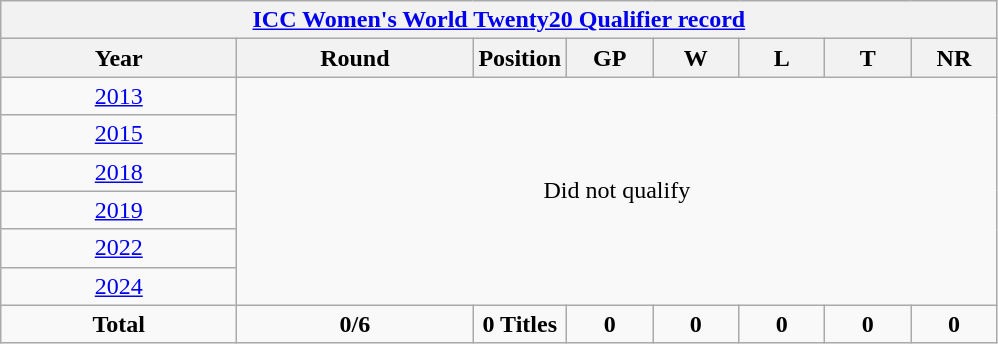<table class="wikitable" style="text-align: center;">
<tr>
<th colspan=8><a href='#'>ICC Women's World Twenty20 Qualifier record</a></th>
</tr>
<tr>
<th width=150>Year</th>
<th width=150>Round</th>
<th width=>Position</th>
<th width=50>GP</th>
<th width=50>W</th>
<th width=50>L</th>
<th width=50>T</th>
<th width=50>NR</th>
</tr>
<tr>
<td> <a href='#'>2013</a></td>
<td colspan=7  rowspan=6>Did not qualify</td>
</tr>
<tr>
<td> <a href='#'>2015</a></td>
</tr>
<tr>
<td> <a href='#'>2018</a></td>
</tr>
<tr>
<td> <a href='#'>2019</a></td>
</tr>
<tr>
<td> <a href='#'>2022</a></td>
</tr>
<tr>
<td> <a href='#'>2024</a></td>
</tr>
<tr>
<td><strong>Total</strong></td>
<td><strong>0/6</strong></td>
<td><strong>0 Titles</strong></td>
<td><strong>0</strong></td>
<td><strong>0</strong></td>
<td><strong>0</strong></td>
<td><strong>0</strong></td>
<td><strong>0</strong></td>
</tr>
</table>
